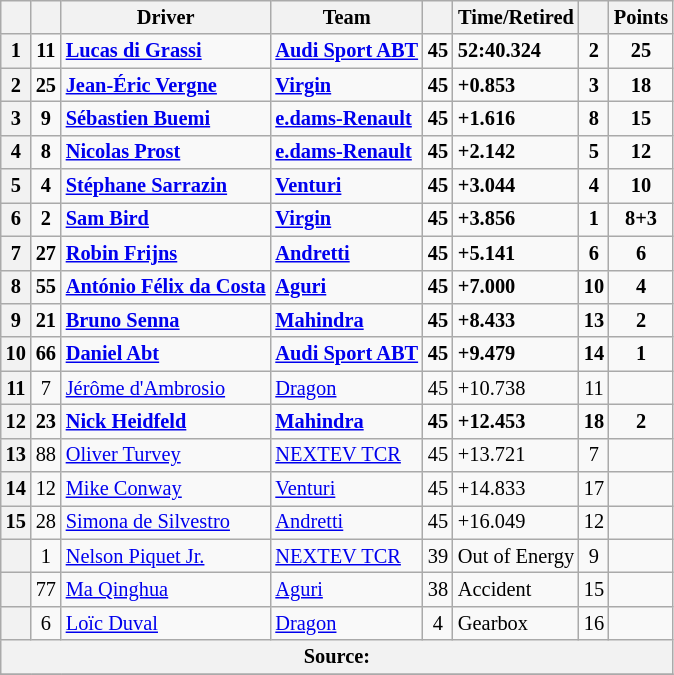<table class="wikitable sortable" style="font-size: 85%">
<tr>
<th scope="col"></th>
<th scope="col"></th>
<th scope="col">Driver</th>
<th scope="col">Team</th>
<th scope="col"></th>
<th scope="col" class="unsortable">Time/Retired</th>
<th scope="col"></th>
<th scope="col">Points</th>
</tr>
<tr style="font-weight:bold">
<th scope="row">1</th>
<td align="center">11</td>
<td data-sort-value="DIG"> <a href='#'>Lucas di Grassi</a></td>
<td><a href='#'>Audi Sport ABT</a></td>
<td align="center">45</td>
<td>52:40.324</td>
<td align="center">2</td>
<td align="center">25</td>
</tr>
<tr style="font-weight:bold">
<th scope="row">2</th>
<td align="center">25</td>
<td data-sort-value="VER"> <a href='#'>Jean-Éric Vergne</a></td>
<td><a href='#'>Virgin</a></td>
<td align="center">45</td>
<td>+0.853</td>
<td align="center">3</td>
<td align="center">18</td>
</tr>
<tr style="font-weight:bold">
<th scope="row">3</th>
<td align="center">9</td>
<td data-sort-value="BUE"> <a href='#'>Sébastien Buemi</a></td>
<td><a href='#'>e.dams-Renault</a></td>
<td align="center">45</td>
<td>+1.616</td>
<td align="center">8</td>
<td align="center">15</td>
</tr>
<tr style="font-weight:bold">
<th scope="row">4</th>
<td align="center">8</td>
<td data-sort-value="PRO"> <a href='#'>Nicolas Prost</a></td>
<td><a href='#'>e.dams-Renault</a></td>
<td align="center">45</td>
<td>+2.142</td>
<td align="center">5</td>
<td align="center">12</td>
</tr>
<tr style="font-weight:bold">
<th scope="row">5</th>
<td align="center">4</td>
<td data-sort-value="SAR"> <a href='#'>Stéphane Sarrazin</a></td>
<td><a href='#'>Venturi</a></td>
<td align="center">45</td>
<td>+3.044</td>
<td align="center">4</td>
<td align="center">10</td>
</tr>
<tr style="font-weight:bold">
<th scope="row">6</th>
<td align="center">2</td>
<td data-sort-value="BIR"> <a href='#'>Sam Bird</a></td>
<td><a href='#'>Virgin</a></td>
<td align="center">45</td>
<td>+3.856</td>
<td align="center">1</td>
<td align="center">8+3</td>
</tr>
<tr style="font-weight:bold">
<th scope="row">7</th>
<td align="center">27</td>
<td data-sort-value="FRI"> <a href='#'>Robin Frijns</a></td>
<td><a href='#'>Andretti</a></td>
<td align="center">45</td>
<td>+5.141</td>
<td align="center">6</td>
<td align="center">6</td>
</tr>
<tr style="font-weight:bold">
<th scope="row">8</th>
<td align="center">55</td>
<td data-sort-value="FDC"> <a href='#'>António Félix da Costa</a></td>
<td><a href='#'>Aguri</a></td>
<td align="center">45</td>
<td>+7.000</td>
<td align="center">10</td>
<td align="center">4</td>
</tr>
<tr style="font-weight:bold">
<th scope="row">9</th>
<td align="center">21</td>
<td data-sort-value="SEN"> <a href='#'>Bruno Senna</a></td>
<td><a href='#'>Mahindra</a></td>
<td align="center">45</td>
<td>+8.433</td>
<td align="center">13</td>
<td align="center">2</td>
</tr>
<tr style="font-weight:bold">
<th scope="row">10</th>
<td align="center">66</td>
<td data-sort-value="ABT"> <a href='#'>Daniel Abt</a></td>
<td><a href='#'>Audi Sport ABT</a></td>
<td align="center">45</td>
<td>+9.479</td>
<td align="center">14</td>
<td align="center">1</td>
</tr>
<tr>
<th scope="row">11</th>
<td align="center">7</td>
<td data-sort-value="DAM"> <a href='#'>Jérôme d'Ambrosio</a></td>
<td><a href='#'>Dragon</a></td>
<td align="center">45</td>
<td>+10.738</td>
<td align="center">11</td>
<td></td>
</tr>
<tr style="font-weight:bold">
<th scope="row">12</th>
<td align="center">23</td>
<td data-sort-value="HEI"> <strong><a href='#'>Nick Heidfeld</a></strong></td>
<td><strong><a href='#'>Mahindra</a></strong></td>
<td align="center">45</td>
<td>+12.453</td>
<td align="center">18</td>
<td align="center"><strong>2</strong></td>
</tr>
<tr>
<th scope="row">13</th>
<td align="center">88</td>
<td data-sort-value="TUR"> <a href='#'>Oliver Turvey</a></td>
<td><a href='#'>NEXTEV TCR</a></td>
<td align="center">45</td>
<td>+13.721</td>
<td align="center">7</td>
<td></td>
</tr>
<tr>
<th scope="row">14</th>
<td align="center">12</td>
<td data-sort-value="CON"> <a href='#'>Mike Conway</a></td>
<td><a href='#'>Venturi</a></td>
<td align="center">45</td>
<td>+14.833</td>
<td align="center">17</td>
<td></td>
</tr>
<tr>
<th scope="row">15</th>
<td align="center">28</td>
<td data-sort-value="DES"> <a href='#'>Simona de Silvestro</a></td>
<td><a href='#'>Andretti</a></td>
<td align="center">45</td>
<td>+16.049</td>
<td align="center">12</td>
<td></td>
</tr>
<tr>
<th scope="row" data-sort-value="16"></th>
<td align="center">1</td>
<td data-sort-value="PIQ"> <a href='#'>Nelson Piquet Jr.</a></td>
<td><a href='#'>NEXTEV TCR</a></td>
<td align="center">39</td>
<td>Out of Energy</td>
<td align="center">9</td>
<td></td>
</tr>
<tr>
<th scope="row" data-sort-value="17"></th>
<td align="center">77</td>
<td data-sort-value="MA"> <a href='#'>Ma Qinghua</a></td>
<td><a href='#'>Aguri</a></td>
<td align="center">38</td>
<td>Accident</td>
<td align="center">15</td>
<td></td>
</tr>
<tr>
<th scope="row" data-sort-value="18"></th>
<td align="center">6</td>
<td data-sort-value="DUV"> <a href='#'>Loïc Duval</a></td>
<td><a href='#'>Dragon</a></td>
<td align="center">4</td>
<td>Gearbox</td>
<td align="center">16</td>
<td></td>
</tr>
<tr>
<th colspan="8">Source:</th>
</tr>
<tr>
</tr>
</table>
